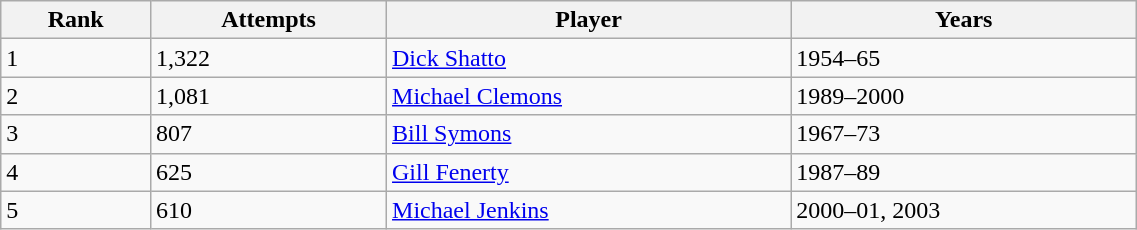<table class="wikitable" style="width:60%; text-align:left; border-collapse:collapse;">
<tr>
<th>Rank</th>
<th>Attempts</th>
<th>Player</th>
<th>Years</th>
</tr>
<tr>
<td>1</td>
<td>1,322</td>
<td><a href='#'>Dick Shatto</a></td>
<td>1954–65</td>
</tr>
<tr>
<td>2</td>
<td>1,081</td>
<td><a href='#'>Michael Clemons</a></td>
<td>1989–2000</td>
</tr>
<tr>
<td>3</td>
<td>807</td>
<td><a href='#'>Bill Symons</a></td>
<td>1967–73</td>
</tr>
<tr>
<td>4</td>
<td>625</td>
<td><a href='#'>Gill Fenerty</a></td>
<td>1987–89</td>
</tr>
<tr>
<td>5</td>
<td>610</td>
<td><a href='#'>Michael Jenkins</a></td>
<td>2000–01, 2003</td>
</tr>
</table>
